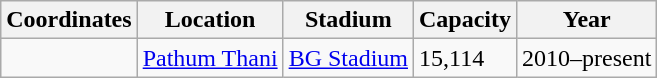<table class="wikitable sortable">
<tr>
<th>Coordinates</th>
<th>Location</th>
<th>Stadium</th>
<th>Capacity</th>
<th>Year</th>
</tr>
<tr>
<td></td>
<td><a href='#'>Pathum Thani</a></td>
<td><a href='#'>BG Stadium</a></td>
<td>15,114</td>
<td>2010–present</td>
</tr>
</table>
